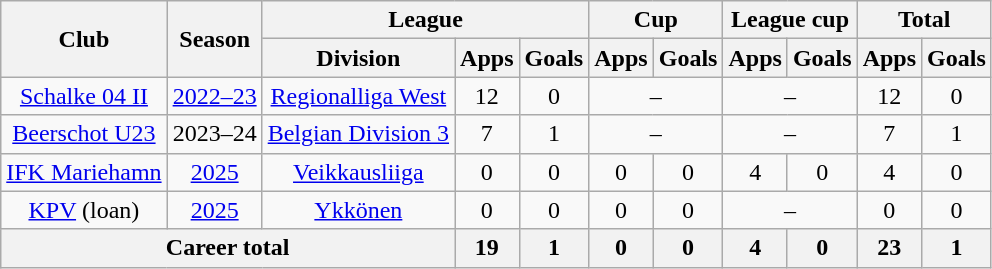<table class="wikitable" style="text-align:center">
<tr>
<th rowspan="2">Club</th>
<th rowspan="2">Season</th>
<th colspan="3">League</th>
<th colspan="2">Cup</th>
<th colspan="2">League cup</th>
<th colspan="2">Total</th>
</tr>
<tr>
<th>Division</th>
<th>Apps</th>
<th>Goals</th>
<th>Apps</th>
<th>Goals</th>
<th>Apps</th>
<th>Goals</th>
<th>Apps</th>
<th>Goals</th>
</tr>
<tr>
<td><a href='#'>Schalke 04 II</a></td>
<td><a href='#'>2022–23</a></td>
<td><a href='#'>Regionalliga West</a></td>
<td>12</td>
<td>0</td>
<td colspan=2>–</td>
<td colspan=2>–</td>
<td>12</td>
<td>0</td>
</tr>
<tr>
<td><a href='#'>Beerschot U23</a></td>
<td>2023–24</td>
<td><a href='#'>Belgian Division 3</a></td>
<td>7</td>
<td>1</td>
<td colspan=2>–</td>
<td colspan=2>–</td>
<td>7</td>
<td>1</td>
</tr>
<tr>
<td><a href='#'>IFK Mariehamn</a></td>
<td><a href='#'>2025</a></td>
<td><a href='#'>Veikkausliiga</a></td>
<td>0</td>
<td>0</td>
<td>0</td>
<td>0</td>
<td>4</td>
<td>0</td>
<td>4</td>
<td>0</td>
</tr>
<tr>
<td><a href='#'>KPV</a> (loan)</td>
<td><a href='#'>2025</a></td>
<td><a href='#'>Ykkönen</a></td>
<td>0</td>
<td>0</td>
<td>0</td>
<td>0</td>
<td colspan=2>–</td>
<td>0</td>
<td>0</td>
</tr>
<tr>
<th colspan="3">Career total</th>
<th>19</th>
<th>1</th>
<th>0</th>
<th>0</th>
<th>4</th>
<th>0</th>
<th>23</th>
<th>1</th>
</tr>
</table>
